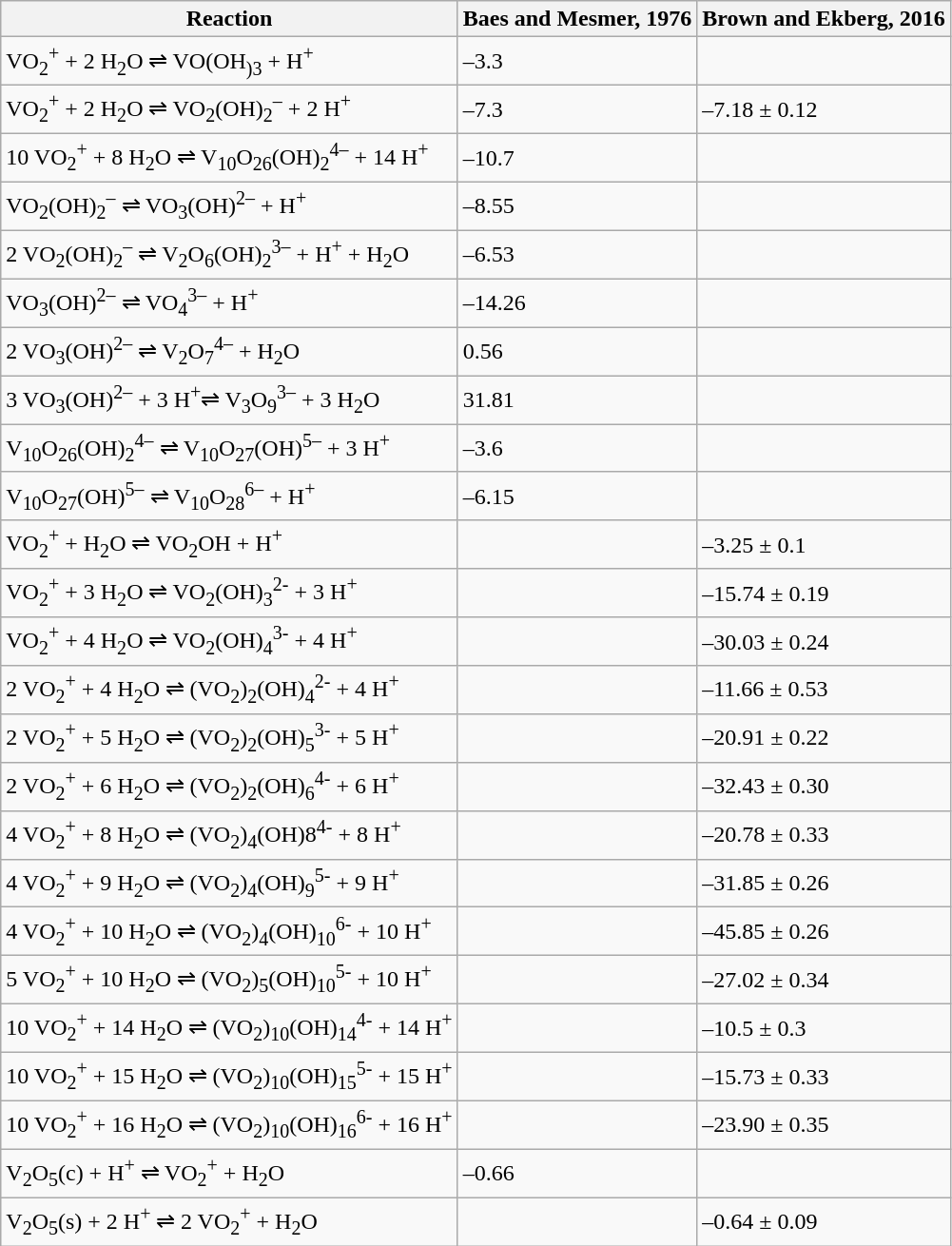<table class="wikitable">
<tr>
<th>Reaction</th>
<th>Baes and Mesmer, 1976</th>
<th>Brown and Ekberg, 2016</th>
</tr>
<tr>
<td>VO<sub>2</sub><sup>+</sup> + 2 H<sub>2</sub>O ⇌ VO(OH<sub>)3</sub> + H<sup>+</sup></td>
<td>–3.3</td>
<td></td>
</tr>
<tr>
<td>VO<sub>2</sub><sup>+</sup> + 2 H<sub>2</sub>O ⇌ VO<sub>2</sub>(OH)<sub>2</sub><sup>–</sup> + 2 H<sup>+</sup></td>
<td>–7.3</td>
<td>–7.18 ± 0.12</td>
</tr>
<tr>
<td>10 VO<sub>2</sub><sup>+</sup> + 8 H<sub>2</sub>O ⇌ V<sub>10</sub>O<sub>26</sub>(OH)<sub>2</sub><sup>4–</sup> + 14 H<sup>+</sup></td>
<td>–10.7</td>
<td></td>
</tr>
<tr>
<td>VO<sub>2</sub>(OH)<sub>2</sub><sup>–</sup> ⇌ VO<sub>3</sub>(OH)<sup>2–</sup> + H<sup>+</sup></td>
<td>–8.55</td>
<td></td>
</tr>
<tr>
<td>2 VO<sub>2</sub>(OH)<sub>2</sub><sup>–</sup> ⇌ V<sub>2</sub>O<sub>6</sub>(OH)<sub>2</sub><sup>3–</sup> + H<sup>+</sup> + H<sub>2</sub>O</td>
<td>–6.53</td>
<td></td>
</tr>
<tr>
<td>VO<sub>3</sub>(OH)<sup>2–</sup> ⇌ VO<sub>4</sub><sup>3–</sup> + H<sup>+</sup></td>
<td>–14.26</td>
<td></td>
</tr>
<tr>
<td>2 VO<sub>3</sub>(OH)<sup>2–</sup> ⇌ V<sub>2</sub>O<sub>7</sub><sup>4–</sup> + H<sub>2</sub>O</td>
<td>0.56</td>
<td></td>
</tr>
<tr>
<td>3 VO<sub>3</sub>(OH)<sup>2–</sup> + 3 H<sup>+</sup>⇌ V<sub>3</sub>O<sub>9</sub><sup>3–</sup> + 3 H<sub>2</sub>O</td>
<td>31.81</td>
<td></td>
</tr>
<tr>
<td>V<sub>10</sub>O<sub>26</sub>(OH)<sub>2</sub><sup>4–</sup> ⇌ V<sub>10</sub>O<sub>27</sub>(OH)<sup>5–</sup> + 3 H<sup>+</sup></td>
<td>–3.6</td>
<td></td>
</tr>
<tr>
<td>V<sub>10</sub>O<sub>27</sub>(OH)<sup>5–</sup> ⇌ V<sub>10</sub>O<sub>28</sub><sup>6–</sup> + H<sup>+</sup></td>
<td>–6.15</td>
<td></td>
</tr>
<tr>
<td>VO<sub>2</sub><sup>+</sup> + H<sub>2</sub>O ⇌ VO<sub>2</sub>OH + H<sup>+</sup></td>
<td></td>
<td>–3.25 ± 0.1</td>
</tr>
<tr>
<td>VO<sub>2</sub><sup>+</sup> + 3 H<sub>2</sub>O ⇌ VO<sub>2</sub>(OH)<sub>3</sub><sup>2-</sup> + 3 H<sup>+</sup></td>
<td></td>
<td>–15.74 ± 0.19</td>
</tr>
<tr>
<td>VO<sub>2</sub><sup>+</sup> + 4 H<sub>2</sub>O ⇌ VO<sub>2</sub>(OH)<sub>4</sub><sup>3-</sup> + 4 H<sup>+</sup></td>
<td></td>
<td>–30.03 ± 0.24</td>
</tr>
<tr>
<td>2 VO<sub>2</sub><sup>+</sup> + 4 H<sub>2</sub>O ⇌ (VO<sub>2</sub>)<sub>2</sub>(OH)<sub>4</sub><sup>2-</sup> + 4 H<sup>+</sup></td>
<td></td>
<td>–11.66 ± 0.53</td>
</tr>
<tr>
<td>2 VO<sub>2</sub><sup>+</sup> + 5 H<sub>2</sub>O ⇌ (VO<sub>2</sub>)<sub>2</sub>(OH)<sub>5</sub><sup>3-</sup> + 5 H<sup>+</sup></td>
<td></td>
<td>–20.91 ± 0.22</td>
</tr>
<tr>
<td>2 VO<sub>2</sub><sup>+</sup> + 6 H<sub>2</sub>O ⇌ (VO<sub>2</sub>)<sub>2</sub>(OH)<sub>6</sub><sup>4-</sup> + 6 H<sup>+</sup></td>
<td></td>
<td>–32.43 ± 0.30</td>
</tr>
<tr>
<td>4 VO<sub>2</sub><sup>+</sup> + 8 H<sub>2</sub>O ⇌ (VO<sub>2</sub>)<sub>4</sub>(OH)8<sup>4-</sup> + 8 H<sup>+</sup></td>
<td></td>
<td>–20.78 ± 0.33</td>
</tr>
<tr>
<td>4 VO<sub>2</sub><sup>+</sup> + 9 H<sub>2</sub>O ⇌ (VO<sub>2</sub>)<sub>4</sub>(OH)<sub>9</sub><sup>5-</sup> + 9 H<sup>+</sup></td>
<td></td>
<td>–31.85 ± 0.26</td>
</tr>
<tr>
<td>4 VO<sub>2</sub><sup>+</sup> + 10 H<sub>2</sub>O ⇌ (VO<sub>2</sub>)<sub>4</sub>(OH)<sub>10</sub><sup>6-</sup> + 10 H<sup>+</sup></td>
<td></td>
<td>–45.85 ± 0.26</td>
</tr>
<tr>
<td>5 VO<sub>2</sub><sup>+</sup> + 10 H<sub>2</sub>O ⇌ (VO<sub>2</sub>)<sub>5</sub>(OH)<sub>10</sub><sup>5-</sup> + 10 H<sup>+</sup></td>
<td></td>
<td>–27.02 ± 0.34</td>
</tr>
<tr>
<td>10 VO<sub>2</sub><sup>+</sup> + 14 H<sub>2</sub>O ⇌ (VO<sub>2</sub>)<sub>10</sub>(OH)<sub>14</sub><sup>4-</sup> + 14 H<sup>+</sup></td>
<td></td>
<td>–10.5 ± 0.3</td>
</tr>
<tr>
<td>10 VO<sub>2</sub><sup>+</sup> + 15 H<sub>2</sub>O ⇌ (VO<sub>2</sub>)<sub>10</sub>(OH)<sub>15</sub><sup>5-</sup> + 15 H<sup>+</sup></td>
<td></td>
<td>–15.73 ± 0.33</td>
</tr>
<tr>
<td>10 VO<sub>2</sub><sup>+</sup> + 16 H<sub>2</sub>O ⇌ (VO<sub>2</sub>)<sub>10</sub>(OH)<sub>16</sub><sup>6-</sup> + 16 H<sup>+</sup></td>
<td></td>
<td>–23.90 ± 0.35</td>
</tr>
<tr>
<td> V<sub>2</sub>O<sub>5</sub>(c) + H<sup>+</sup> ⇌ VO<sub>2</sub><sup>+</sup> +  H<sub>2</sub>O</td>
<td>–0.66</td>
<td></td>
</tr>
<tr>
<td>V<sub>2</sub>O<sub>5</sub>(s) + 2 H<sup>+</sup> ⇌ 2 VO<sub>2</sub><sup>+</sup> + H<sub>2</sub>O</td>
<td></td>
<td>–0.64 ± 0.09</td>
</tr>
</table>
